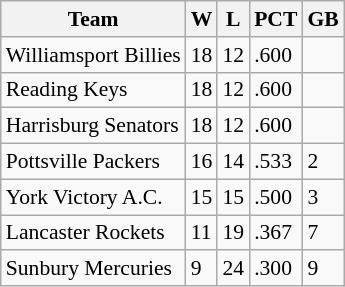<table class="wikitable" style="font-size:90%">
<tr>
<th>Team</th>
<th>W</th>
<th>L</th>
<th>PCT</th>
<th>GB</th>
</tr>
<tr>
<td>Williamsport Billies</td>
<td>18</td>
<td>12</td>
<td>.600</td>
<td></td>
</tr>
<tr>
<td>Reading Keys</td>
<td>18</td>
<td>12</td>
<td>.600</td>
<td></td>
</tr>
<tr>
<td>Harrisburg Senators</td>
<td>18</td>
<td>12</td>
<td>.600</td>
<td></td>
</tr>
<tr>
<td>Pottsville Packers</td>
<td>16</td>
<td>14</td>
<td>.533</td>
<td>2</td>
</tr>
<tr>
<td>York Victory A.C.</td>
<td>15</td>
<td>15</td>
<td>.500</td>
<td>3</td>
</tr>
<tr>
<td>Lancaster Rockets</td>
<td>11</td>
<td>19</td>
<td>.367</td>
<td>7</td>
</tr>
<tr>
<td>Sunbury Mercuries</td>
<td>9</td>
<td>24</td>
<td>.300</td>
<td>9</td>
</tr>
</table>
